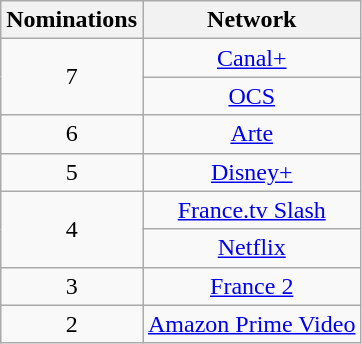<table class="wikitable sortable" style="text-align: center; max-width:20em">
<tr>
<th scope="col">Nominations</th>
<th scope="col">Network</th>
</tr>
<tr>
<td scope="row" rowspan="2">7</td>
<td><a href='#'>Canal+</a></td>
</tr>
<tr>
<td><a href='#'>OCS</a></td>
</tr>
<tr>
<td scope="row" rowspan="1">6</td>
<td><a href='#'>Arte</a></td>
</tr>
<tr>
<td scope="row" rowspan="1">5</td>
<td><a href='#'>Disney+</a></td>
</tr>
<tr>
<td scope="row" rowspan="2">4</td>
<td><a href='#'>France.tv Slash</a></td>
</tr>
<tr>
<td><a href='#'>Netflix</a></td>
</tr>
<tr>
<td scope="row" rowspan="1">3</td>
<td><a href='#'>France 2</a></td>
</tr>
<tr>
<td scope="row" rowspan="1">2</td>
<td><a href='#'>Amazon Prime Video</a></td>
</tr>
</table>
